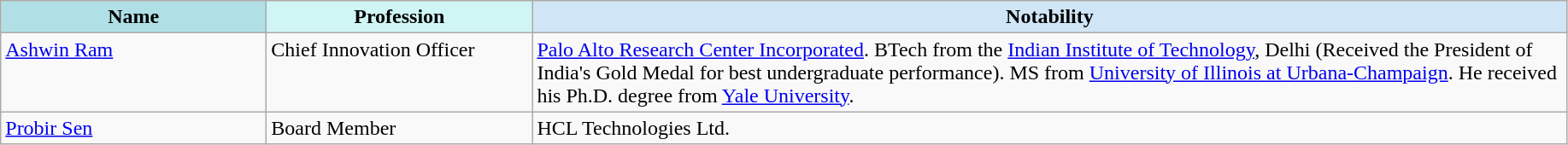<table class="wikitable">
<tr>
<th style="background:#b0e0e6" width="200">Name</th>
<th style="background:#d0f5f5" width="200">Profession</th>
<th style="background:#d0e5f5" width="800">Notability</th>
</tr>
<tr valign="top">
<td><a href='#'>Ashwin Ram</a></td>
<td>Chief Innovation Officer</td>
<td width="700px"><a href='#'>Palo Alto Research Center Incorporated</a>. BTech from the <a href='#'>Indian Institute of Technology</a>, Delhi (Received the President of India's Gold Medal for best undergraduate performance). MS from <a href='#'>University of Illinois at Urbana-Champaign</a>. He received his Ph.D. degree from <a href='#'>Yale University</a>.</td>
</tr>
<tr valign="top">
<td><a href='#'>Probir Sen</a></td>
<td>Board Member</td>
<td width="700px">HCL Technologies Ltd.</td>
</tr>
</table>
